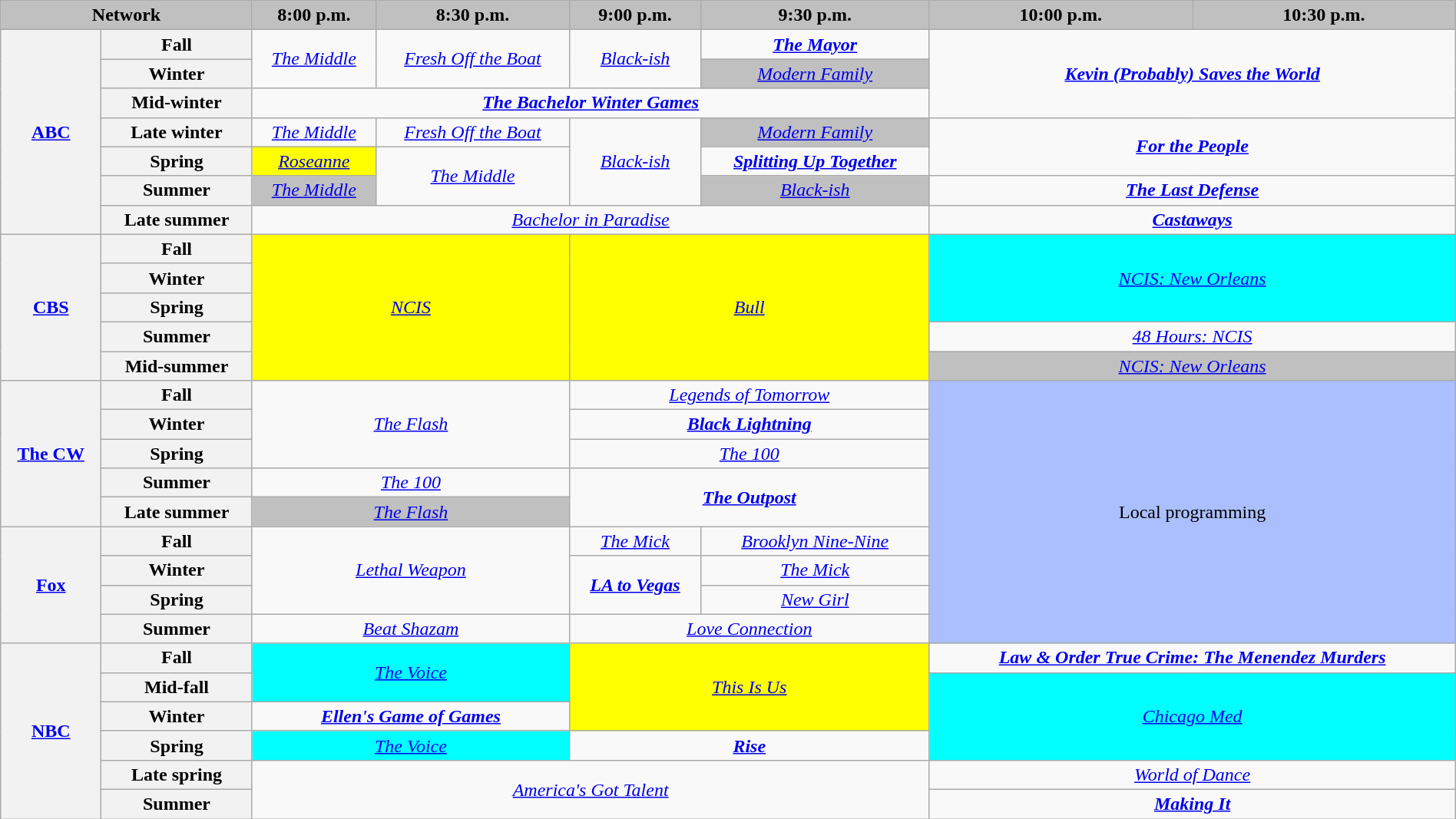<table class="wikitable" style="width:100%;margin-right:0;text-align:center">
<tr>
<th colspan="2" style="background-color:#C0C0C0;text-align:center">Network</th>
<th style="background-color:#C0C0C0;text-align:center">8:00 p.m.</th>
<th style="background-color:#C0C0C0;text-align:center">8:30 p.m.</th>
<th style="background-color:#C0C0C0;text-align:center">9:00 p.m.</th>
<th style="background-color:#C0C0C0;text-align:center">9:30 p.m.</th>
<th style="background-color:#C0C0C0;text-align:center">10:00 p.m.</th>
<th style="background-color:#C0C0C0;text-align:center">10:30 p.m.</th>
</tr>
<tr>
<th rowspan="7"><a href='#'>ABC</a></th>
<th>Fall</th>
<td rowspan="2"><em><a href='#'>The Middle</a></em></td>
<td rowspan="2"><em><a href='#'>Fresh Off the Boat</a></em></td>
<td rowspan="2"><em><a href='#'>Black-ish</a></em></td>
<td><strong><em><a href='#'>The Mayor</a></em></strong></td>
<td rowspan="3" colspan="2"><strong><em><a href='#'>Kevin (Probably) Saves the World</a></em></strong></td>
</tr>
<tr>
<th>Winter</th>
<td style="background:#C0C0C0;"><em><a href='#'>Modern Family</a></em> </td>
</tr>
<tr>
<th>Mid-winter</th>
<td colspan="4"><strong><em><a href='#'>The Bachelor Winter Games</a></em></strong></td>
</tr>
<tr>
<th>Late winter</th>
<td><em><a href='#'>The Middle</a></em></td>
<td><em><a href='#'>Fresh Off the Boat</a></em></td>
<td rowspan="3"><em><a href='#'>Black-ish</a></em></td>
<td style="background:#C0C0C0;"><em><a href='#'>Modern Family</a></em> </td>
<td rowspan="2" colspan="2"><strong><em><a href='#'>For the People</a></em></strong></td>
</tr>
<tr>
<th>Spring</th>
<td style="background:#FFFF00;"><em><a href='#'>Roseanne</a></em> </td>
<td rowspan="2"><em><a href='#'>The Middle</a></em></td>
<td><strong><em><a href='#'>Splitting Up Together</a></em></strong></td>
</tr>
<tr>
<th>Summer</th>
<td style="background:#C0C0C0;"><em><a href='#'>The Middle</a></em> </td>
<td style="background:#C0C0C0;"><em><a href='#'>Black-ish</a></em> </td>
<td colspan="2"><strong><em><a href='#'>The Last Defense</a></em></strong></td>
</tr>
<tr>
<th>Late summer</th>
<td colspan="4"><em><a href='#'>Bachelor in Paradise</a></em></td>
<td colspan="2"><strong><em><a href='#'>Castaways</a></em></strong></td>
</tr>
<tr>
<th rowspan="5"><a href='#'>CBS</a></th>
<th>Fall</th>
<td rowspan="5" colspan="2" style="background:#FFFF00;"><em><a href='#'>NCIS</a></em> </td>
<td rowspan="5" colspan="2" style="background:#FFFF00;"><em><a href='#'>Bull</a></em> </td>
<td rowspan="3" colspan="2" style="background:#00FFFF;"><em><a href='#'>NCIS: New Orleans</a></em> </td>
</tr>
<tr>
<th>Winter</th>
</tr>
<tr>
<th>Spring</th>
</tr>
<tr>
<th>Summer</th>
<td colspan="2"><em><a href='#'>48 Hours: NCIS</a></em></td>
</tr>
<tr>
<th>Mid-summer</th>
<td colspan="2" style="background:#C0C0C0;"><em><a href='#'>NCIS: New Orleans</a></em> </td>
</tr>
<tr>
<th rowspan="5"><a href='#'>The CW</a></th>
<th>Fall</th>
<td rowspan="3" colspan="2"><em><a href='#'>The Flash</a></em></td>
<td colspan="2"><em><a href='#'>Legends of Tomorrow</a></em></td>
<td rowspan="9" colspan="2" style="background:#abbfff;">Local programming</td>
</tr>
<tr>
<th>Winter</th>
<td colspan="2"><strong><em><a href='#'>Black Lightning</a></em></strong></td>
</tr>
<tr>
<th>Spring</th>
<td colspan="2"><em><a href='#'>The 100</a></em></td>
</tr>
<tr>
<th>Summer</th>
<td colspan="2"><em><a href='#'>The 100</a></em></td>
<td rowspan="2" colspan="2"><strong><em><a href='#'>The Outpost</a></em></strong></td>
</tr>
<tr>
<th>Late summer</th>
<td colspan="2" style="background:#C0C0C0;"><em><a href='#'>The Flash</a></em> </td>
</tr>
<tr>
<th rowspan="4"><a href='#'>Fox</a></th>
<th>Fall</th>
<td rowspan="3" colspan="2"><em><a href='#'>Lethal Weapon</a></em></td>
<td><em><a href='#'>The Mick</a></em></td>
<td><em><a href='#'>Brooklyn Nine-Nine</a></em></td>
</tr>
<tr>
<th>Winter</th>
<td rowspan="2"><strong><em><a href='#'>LA to Vegas</a></em></strong></td>
<td><em><a href='#'>The Mick</a></em></td>
</tr>
<tr>
<th>Spring</th>
<td><em><a href='#'>New Girl</a></em></td>
</tr>
<tr>
<th>Summer</th>
<td colspan="2"><em><a href='#'>Beat Shazam</a></em></td>
<td colspan="2"><em><a href='#'>Love Connection</a></em></td>
</tr>
<tr>
<th rowspan="6"><a href='#'>NBC</a></th>
<th>Fall</th>
<td rowspan="2" colspan="2" style="background:#00FFFF;"><em><a href='#'>The Voice</a></em> </td>
<td rowspan="3" colspan="2" style="background:#FFFF00;"><em><a href='#'>This Is Us</a></em> </td>
<td colspan="2"><strong><em><a href='#'>Law & Order True Crime: The Menendez Murders</a></em></strong></td>
</tr>
<tr>
<th>Mid-fall</th>
<td rowspan="3" colspan="2" style="background:#00FFFF;"><em><a href='#'>Chicago Med</a></em> </td>
</tr>
<tr>
<th>Winter</th>
<td colspan="2"><strong><em><a href='#'>Ellen's Game of Games</a></em></strong></td>
</tr>
<tr>
<th>Spring</th>
<td colspan="2" style="background:#00FFFF;"><em><a href='#'>The Voice</a></em> </td>
<td colspan="2"><strong><em><a href='#'>Rise</a></em></strong></td>
</tr>
<tr>
<th>Late spring</th>
<td rowspan="2" colspan="4"><em><a href='#'>America's Got Talent</a></em></td>
<td colspan="2"><em><a href='#'>World of Dance</a></em></td>
</tr>
<tr>
<th>Summer</th>
<td colspan="2"><strong><em><a href='#'>Making It</a></em></strong></td>
</tr>
</table>
